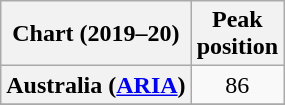<table class="wikitable sortable plainrowheaders" style="text-align:center">
<tr>
<th scope="col">Chart (2019–20)</th>
<th scope="col">Peak<br>position</th>
</tr>
<tr>
<th scope="row">Australia (<a href='#'>ARIA</a>)</th>
<td>86</td>
</tr>
<tr>
</tr>
<tr>
</tr>
<tr>
</tr>
<tr>
</tr>
<tr>
</tr>
<tr>
</tr>
<tr>
</tr>
</table>
